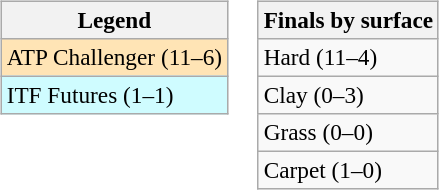<table>
<tr valign=top>
<td><br><table class=wikitable style=font-size:97%>
<tr>
<th>Legend</th>
</tr>
<tr bgcolor=moccasin>
<td>ATP Challenger (11–6)</td>
</tr>
<tr bgcolor=cffcff>
<td>ITF Futures (1–1)</td>
</tr>
</table>
</td>
<td><br><table class=wikitable style=font-size:97%>
<tr>
<th>Finals by surface</th>
</tr>
<tr>
<td>Hard (11–4)</td>
</tr>
<tr>
<td>Clay (0–3)</td>
</tr>
<tr>
<td>Grass (0–0)</td>
</tr>
<tr>
<td>Carpet (1–0)</td>
</tr>
</table>
</td>
</tr>
</table>
